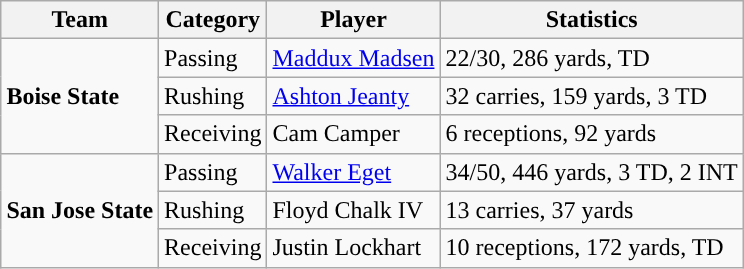<table class="wikitable" style="float: right;">
<tr>
<th>Team</th>
<th>Category</th>
<th>Player</th>
<th>Statistics</th>
</tr>
<tr>
<td rowspan=3><strong>Boise State</strong></td>
<td>Passing</td>
<td><a href='#'>Maddux Madsen</a></td>
<td>22/30, 286 yards, TD</td>
</tr>
<tr>
<td>Rushing</td>
<td><a href='#'>Ashton Jeanty</a></td>
<td>32 carries, 159 yards, 3 TD</td>
</tr>
<tr>
<td>Receiving</td>
<td>Cam Camper</td>
<td>6 receptions, 92 yards</td>
</tr>
<tr>
<td rowspan=3><strong>San Jose State</strong></td>
<td>Passing</td>
<td><a href='#'>Walker Eget</a></td>
<td>34/50, 446 yards, 3 TD, 2 INT</td>
</tr>
<tr>
<td>Rushing</td>
<td>Floyd Chalk IV</td>
<td>13 carries, 37 yards</td>
</tr>
<tr>
<td>Receiving</td>
<td>Justin Lockhart</td>
<td>10 receptions, 172 yards, TD</td>
</tr>
</table>
